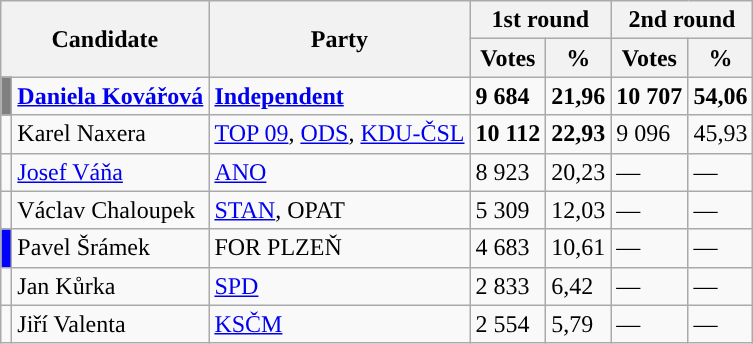<table class="wikitable sortable">
<tr>
<th colspan="2" rowspan="2">Candidate</th>
<th rowspan="2">Party</th>
<th colspan="2">1st round</th>
<th colspan="2">2nd round</th>
</tr>
<tr>
<th>Votes</th>
<th>%</th>
<th>Votes</th>
<th>%</th>
</tr>
<tr>
<td style="background-color:gray;"></td>
<td><strong><a href='#'>Daniela Kovářová</a></strong></td>
<td><a href='#'><strong>Independent</strong></a></td>
<td><strong>9 684</strong></td>
<td><strong>21,96</strong></td>
<td><strong>10 707</strong></td>
<td><strong>54,06</strong></td>
</tr>
<tr>
<td style="background-color:"></td>
<td>Karel Naxera</td>
<td><a href='#'>TOP 09</a>, <a href='#'>ODS</a>, <a href='#'>KDU-ČSL</a></td>
<td><strong>10 112</strong></td>
<td><strong>22,93</strong></td>
<td>9 096</td>
<td>45,93</td>
</tr>
<tr>
<td style="background-color:"></td>
<td><a href='#'>Josef Váňa</a></td>
<td><a href='#'>ANO</a></td>
<td>8 923</td>
<td>20,23</td>
<td>—</td>
<td>—</td>
</tr>
<tr>
<td style="background-color:"></td>
<td>Václav Chaloupek</td>
<td><a href='#'>STAN</a>, OPAT</td>
<td>5 309</td>
<td>12,03</td>
<td>—</td>
<td>—</td>
</tr>
<tr>
<td style="background-color:blue"></td>
<td>Pavel Šrámek</td>
<td>FOR PLZEŇ</td>
<td>4 683</td>
<td>10,61</td>
<td>—</td>
<td>—</td>
</tr>
<tr>
<td style="background-color:"></td>
<td>Jan Kůrka</td>
<td><a href='#'>SPD</a></td>
<td>2 833</td>
<td>6,42</td>
<td>—</td>
<td>—</td>
</tr>
<tr>
<td style="background-color:"></td>
<td>Jiří Valenta</td>
<td><a href='#'>KSČM</a></td>
<td>2 554</td>
<td>5,79</td>
<td>—</td>
<td>—</td>
</tr>
</table>
